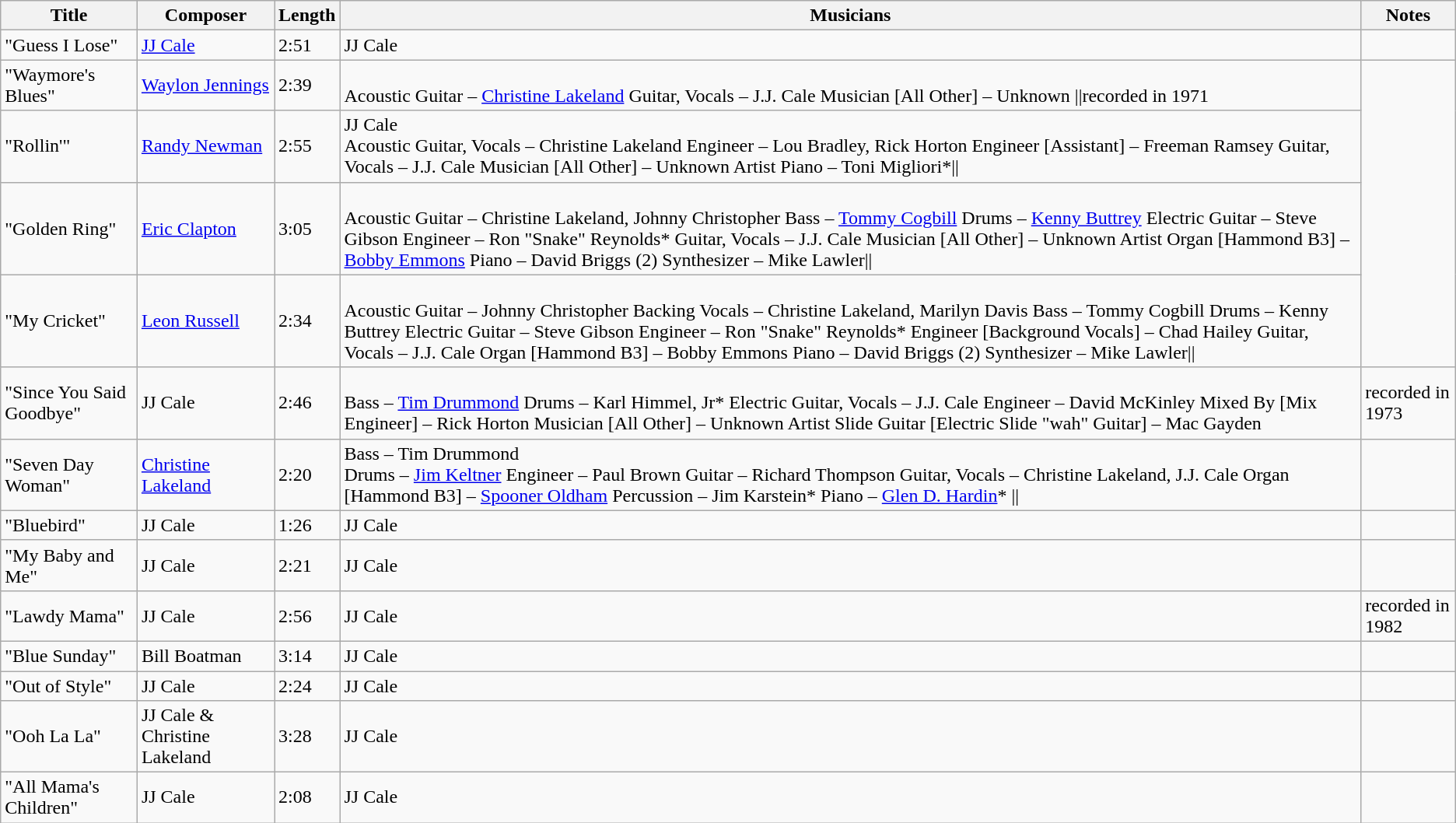<table class="wikitable">
<tr>
<th>Title</th>
<th>Composer</th>
<th>Length</th>
<th>Musicians</th>
<th>Notes</th>
</tr>
<tr>
<td>"Guess I Lose"</td>
<td><a href='#'>JJ Cale</a></td>
<td>2:51</td>
<td>JJ Cale</td>
<td></td>
</tr>
<tr>
<td>"Waymore's Blues"</td>
<td><a href='#'>Waylon Jennings</a></td>
<td>2:39</td>
<td><br>Acoustic Guitar – <a href='#'>Christine Lakeland</a>
Guitar, Vocals – J.J. Cale
Musician [All Other] – Unknown ||recorded in 1971</td>
</tr>
<tr>
<td>"Rollin'"</td>
<td><a href='#'>Randy Newman</a></td>
<td>2:55</td>
<td>JJ Cale<br>Acoustic Guitar, Vocals – Christine Lakeland
Engineer – Lou Bradley, Rick Horton
Engineer [Assistant] – Freeman Ramsey 
Guitar, Vocals – J.J. Cale
Musician [All Other] – Unknown Artist
Piano – Toni Migliori*||</td>
</tr>
<tr>
<td>"Golden Ring"</td>
<td><a href='#'>Eric Clapton</a></td>
<td>3:05</td>
<td><br>Acoustic Guitar – Christine Lakeland, Johnny Christopher
Bass – <a href='#'>Tommy Cogbill</a>
Drums – <a href='#'>Kenny Buttrey</a>
Electric Guitar – Steve Gibson
Engineer – Ron "Snake" Reynolds*
Guitar, Vocals – J.J. Cale
Musician [All Other] – Unknown Artist
Organ [Hammond B3] – <a href='#'>Bobby Emmons</a>
Piano – David Briggs (2)
Synthesizer – Mike Lawler||</td>
</tr>
<tr>
<td>"My Cricket"</td>
<td><a href='#'>Leon Russell</a></td>
<td>2:34</td>
<td><br>Acoustic Guitar – Johnny Christopher
Backing Vocals – Christine Lakeland, Marilyn Davis
Bass – Tommy Cogbill
Drums – Kenny Buttrey
Electric Guitar – Steve Gibson
Engineer – Ron "Snake" Reynolds*
Engineer [Background Vocals] – Chad Hailey
Guitar, Vocals – J.J. Cale
Organ [Hammond B3] – Bobby Emmons
Piano – David Briggs (2)
Synthesizer – Mike Lawler||</td>
</tr>
<tr>
<td>"Since You Said Goodbye"</td>
<td>JJ Cale</td>
<td>2:46</td>
<td><br>Bass – <a href='#'>Tim Drummond</a>
Drums – Karl Himmel, Jr*
Electric Guitar, Vocals – J.J. Cale
Engineer – David McKinley
Mixed By [Mix Engineer] – Rick Horton
Musician [All Other] – Unknown Artist
Slide Guitar [Electric Slide "wah" Guitar] – Mac Gayden</td>
<td>recorded in 1973</td>
</tr>
<tr>
<td>"Seven Day Woman"</td>
<td><a href='#'>Christine Lakeland</a></td>
<td>2:20</td>
<td>Bass – Tim Drummond<br>Drums – <a href='#'>Jim Keltner</a>
Engineer – Paul Brown
Guitar – Richard Thompson
Guitar, Vocals – Christine Lakeland, J.J. Cale
Organ [Hammond B3] – <a href='#'>Spooner Oldham</a>
Percussion – Jim Karstein*
Piano – <a href='#'>Glen D. Hardin</a>* ||</td>
</tr>
<tr>
<td>"Bluebird"</td>
<td>JJ Cale</td>
<td>1:26</td>
<td>JJ Cale</td>
<td></td>
</tr>
<tr>
<td>"My Baby and Me"</td>
<td>JJ Cale</td>
<td>2:21</td>
<td>JJ Cale</td>
<td></td>
</tr>
<tr>
<td>"Lawdy Mama"</td>
<td>JJ Cale</td>
<td>2:56</td>
<td>JJ Cale</td>
<td>recorded in 1982</td>
</tr>
<tr>
<td>"Blue Sunday"</td>
<td>Bill Boatman</td>
<td>3:14</td>
<td>JJ Cale</td>
<td></td>
</tr>
<tr>
<td>"Out of Style"</td>
<td>JJ Cale</td>
<td>2:24</td>
<td>JJ Cale</td>
<td></td>
</tr>
<tr>
<td>"Ooh La La"</td>
<td>JJ Cale & Christine Lakeland</td>
<td>3:28</td>
<td>JJ Cale</td>
<td></td>
</tr>
<tr>
<td>"All Mama's Children"</td>
<td>JJ Cale</td>
<td>2:08</td>
<td>JJ Cale</td>
<td></td>
</tr>
</table>
